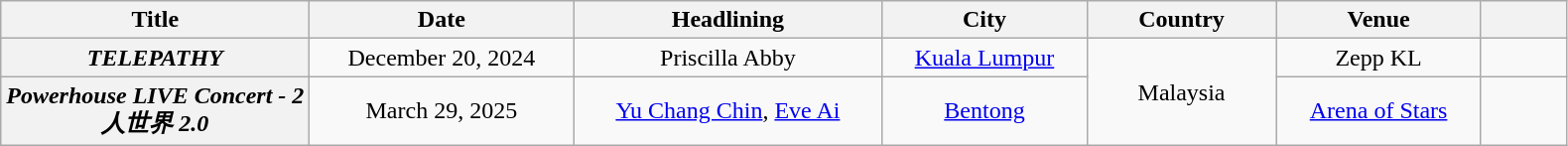<table class="wikitable plainrowheaders" style="text-align:center;">
<tr>
<th scope="col" width="200">Title</th>
<th scope="col" width="170">Date</th>
<th scope="col" width="200">Headlining</th>
<th scope="col" width="130">City</th>
<th scope="col" width="120">Country</th>
<th scope="col" width="130">Venue</th>
<th scope="col" width="50"></th>
</tr>
<tr>
<th scope="row"><em>TELEPATHY</em></th>
<td>December 20, 2024</td>
<td>Priscilla Abby</td>
<td><a href='#'>Kuala Lumpur</a></td>
<td rowspan="2">Malaysia</td>
<td>Zepp KL</td>
<td></td>
</tr>
<tr>
<th scope="row"><em>Powerhouse LIVE Concert - 2人世界 2.0</em></th>
<td>March 29, 2025</td>
<td><a href='#'>Yu Chang Chin</a>, <a href='#'>Eve Ai</a></td>
<td><a href='#'>Bentong</a></td>
<td><a href='#'>Arena of Stars</a></td>
<td></td>
</tr>
</table>
